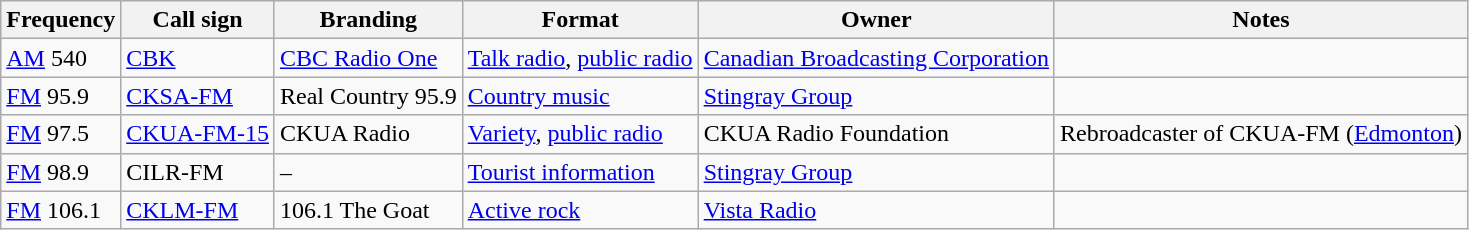<table class="wikitable sortable">
<tr>
<th>Frequency</th>
<th>Call sign</th>
<th>Branding</th>
<th>Format</th>
<th>Owner</th>
<th>Notes</th>
</tr>
<tr>
<td><a href='#'>AM</a> 540</td>
<td><a href='#'>CBK</a></td>
<td><a href='#'>CBC Radio One</a></td>
<td><a href='#'>Talk radio</a>, <a href='#'>public radio</a></td>
<td><a href='#'>Canadian Broadcasting Corporation</a></td>
<td></td>
</tr>
<tr>
<td><a href='#'>FM</a> 95.9</td>
<td><a href='#'>CKSA-FM</a></td>
<td>Real Country 95.9</td>
<td><a href='#'>Country music</a></td>
<td><a href='#'>Stingray Group</a></td>
<td></td>
</tr>
<tr>
<td><a href='#'>FM</a> 97.5</td>
<td><a href='#'>CKUA-FM-15</a></td>
<td>CKUA Radio</td>
<td><a href='#'>Variety</a>, <a href='#'>public radio</a></td>
<td>CKUA Radio Foundation</td>
<td>Rebroadcaster of CKUA-FM (<a href='#'>Edmonton</a>)</td>
</tr>
<tr>
<td><a href='#'>FM</a> 98.9</td>
<td>CILR-FM</td>
<td>–</td>
<td><a href='#'>Tourist information</a></td>
<td><a href='#'>Stingray Group</a></td>
<td></td>
</tr>
<tr>
<td><a href='#'>FM</a> 106.1</td>
<td><a href='#'>CKLM-FM</a></td>
<td>106.1 The Goat</td>
<td><a href='#'>Active rock</a></td>
<td><a href='#'>Vista Radio</a></td>
<td></td>
</tr>
</table>
